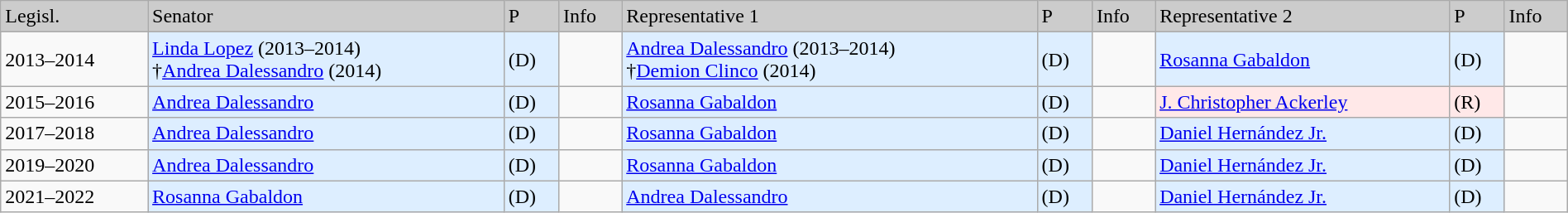<table class=wikitable width="100%" border="1">
<tr style="background-color:#cccccc;">
<td>Legisl.</td>
<td>Senator</td>
<td>P</td>
<td>Info</td>
<td>Representative 1</td>
<td>P</td>
<td>Info</td>
<td>Representative 2</td>
<td>P</td>
<td>Info</td>
</tr>
<tr>
<td>2013–2014</td>
<td style="background:#DDEEFF"><a href='#'>Linda Lopez</a> (2013–2014)<br>†<a href='#'>Andrea Dalessandro</a> (2014)</td>
<td style="background:#DDEEFF">(D)</td>
<td></td>
<td style="background:#DDEEFF"><a href='#'>Andrea Dalessandro</a> (2013–2014)<br>†<a href='#'>Demion Clinco</a> (2014)</td>
<td style="background:#DDEEFF">(D)</td>
<td></td>
<td style="background:#DDEEFF"><a href='#'>Rosanna Gabaldon</a></td>
<td style="background:#DDEEFF">(D)</td>
<td></td>
</tr>
<tr>
<td>2015–2016</td>
<td style="background:#DDEEFF"><a href='#'>Andrea Dalessandro</a></td>
<td style="background:#DDEEFF">(D)</td>
<td></td>
<td style="background:#DDEEFF"><a href='#'>Rosanna Gabaldon</a></td>
<td style="background:#DDEEFF">(D)</td>
<td></td>
<td style="background:#FFE8E8"><a href='#'>J. Christopher Ackerley</a></td>
<td style="background:#FFE8E8">(R)</td>
<td></td>
</tr>
<tr>
<td>2017–2018</td>
<td style="background:#DDEEFF"><a href='#'>Andrea Dalessandro</a></td>
<td style="background:#DDEEFF">(D)</td>
<td></td>
<td style="background:#DDEEFF"><a href='#'>Rosanna Gabaldon</a></td>
<td style="background:#DDEEFF">(D)</td>
<td></td>
<td style="background:#DDEEFF"><a href='#'>Daniel Hernández Jr.</a></td>
<td style="background:#DDEEFF">(D)</td>
<td></td>
</tr>
<tr>
<td>2019–2020</td>
<td style="background:#DDEEFF"><a href='#'>Andrea Dalessandro</a></td>
<td style="background:#DDEEFF">(D)</td>
<td></td>
<td style="background:#DDEEFF"><a href='#'>Rosanna Gabaldon</a></td>
<td style="background:#DDEEFF">(D)</td>
<td></td>
<td style="background:#DDEEFF"><a href='#'>Daniel Hernández Jr.</a></td>
<td style="background:#DDEEFF">(D)</td>
<td></td>
</tr>
<tr>
<td>2021–2022</td>
<td style="background:#DDEEFF"><a href='#'>Rosanna Gabaldon</a></td>
<td style="background:#DDEEFF">(D)</td>
<td></td>
<td style="background:#DDEEFF"><a href='#'>Andrea Dalessandro</a></td>
<td style="background:#DDEEFF">(D)</td>
<td></td>
<td style="background:#DDEEFF"><a href='#'>Daniel Hernández Jr.</a></td>
<td style="background:#DDEEFF">(D)</td>
<td></td>
</tr>
</table>
